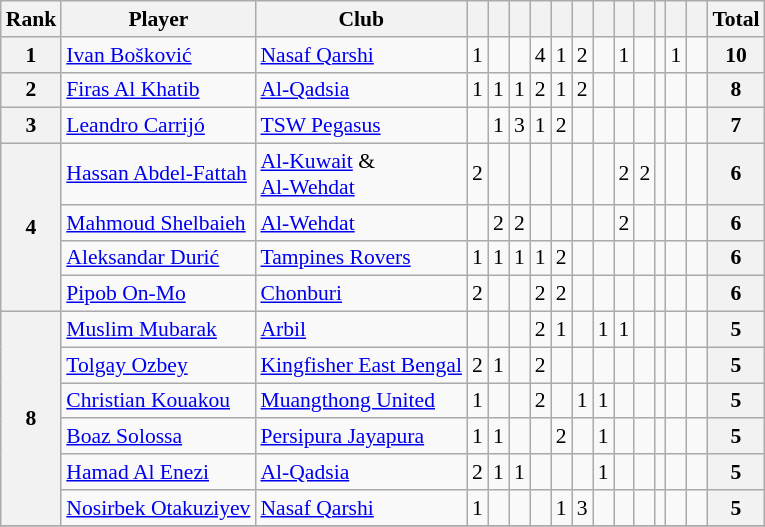<table class="wikitable" style="text-align:center; font-size:90%;">
<tr>
<th>Rank</th>
<th>Player</th>
<th>Club</th>
<th></th>
<th></th>
<th></th>
<th></th>
<th></th>
<th></th>
<th></th>
<th></th>
<th></th>
<th></th>
<th></th>
<th>  </th>
<th>Total</th>
</tr>
<tr>
<th>1</th>
<td align="left"> <a href='#'>Ivan Bošković</a></td>
<td align="left"> <a href='#'>Nasaf Qarshi</a></td>
<td>1</td>
<td></td>
<td></td>
<td>4</td>
<td>1</td>
<td>2</td>
<td></td>
<td>1</td>
<td></td>
<td></td>
<td>1</td>
<td></td>
<th>10</th>
</tr>
<tr>
<th>2</th>
<td align="left"> <a href='#'>Firas Al Khatib</a></td>
<td align="left"> <a href='#'>Al-Qadsia</a></td>
<td>1</td>
<td>1</td>
<td>1</td>
<td>2</td>
<td>1</td>
<td>2</td>
<td></td>
<td></td>
<td></td>
<td></td>
<td></td>
<td></td>
<th>8</th>
</tr>
<tr>
<th rowspan="1">3</th>
<td align="left"> <a href='#'>Leandro Carrijó</a></td>
<td align="left"> <a href='#'>TSW Pegasus</a></td>
<td></td>
<td>1</td>
<td>3</td>
<td>1</td>
<td>2</td>
<td></td>
<td></td>
<td></td>
<td></td>
<td></td>
<td></td>
<td></td>
<th>7</th>
</tr>
<tr>
<th rowspan="4">4</th>
<td align="left"> <a href='#'>Hassan Abdel-Fattah</a></td>
<td align="left"> <a href='#'>Al-Kuwait</a> &<br>  <a href='#'>Al-Wehdat</a></td>
<td>2</td>
<td></td>
<td></td>
<td></td>
<td></td>
<td></td>
<td></td>
<td>2</td>
<td>2</td>
<td></td>
<td></td>
<td></td>
<th>6</th>
</tr>
<tr>
<td align="left"> <a href='#'>Mahmoud Shelbaieh</a></td>
<td align="left"> <a href='#'>Al-Wehdat</a></td>
<td></td>
<td>2</td>
<td>2</td>
<td></td>
<td></td>
<td></td>
<td></td>
<td>2</td>
<td></td>
<td></td>
<td></td>
<td></td>
<th>6</th>
</tr>
<tr>
<td align="left"> <a href='#'>Aleksandar Durić</a></td>
<td align="left"> <a href='#'>Tampines Rovers</a></td>
<td>1</td>
<td>1</td>
<td>1</td>
<td>1</td>
<td>2</td>
<td></td>
<td></td>
<td></td>
<td></td>
<td></td>
<td></td>
<td></td>
<th>6</th>
</tr>
<tr>
<td align="left"> <a href='#'>Pipob On-Mo</a></td>
<td align="left"> <a href='#'>Chonburi</a></td>
<td>2</td>
<td></td>
<td></td>
<td>2</td>
<td>2</td>
<td></td>
<td></td>
<td></td>
<td></td>
<td></td>
<td></td>
<td></td>
<th>6</th>
</tr>
<tr>
<th rowspan="6">8</th>
<td align="left"> <a href='#'>Muslim Mubarak</a></td>
<td align="left"> <a href='#'>Arbil</a></td>
<td></td>
<td></td>
<td></td>
<td>2</td>
<td>1</td>
<td></td>
<td>1</td>
<td>1</td>
<td></td>
<td></td>
<td></td>
<td></td>
<th>5</th>
</tr>
<tr>
<td align="left"> <a href='#'>Tolgay Ozbey</a></td>
<td align="left"> <a href='#'>Kingfisher East Bengal</a></td>
<td>2</td>
<td>1</td>
<td></td>
<td>2</td>
<td></td>
<td></td>
<td></td>
<td></td>
<td></td>
<td></td>
<td></td>
<td></td>
<th>5</th>
</tr>
<tr>
<td align="left"> <a href='#'>Christian Kouakou</a></td>
<td align="left"> <a href='#'>Muangthong United</a></td>
<td>1</td>
<td></td>
<td></td>
<td>2</td>
<td></td>
<td>1</td>
<td>1</td>
<td></td>
<td></td>
<td></td>
<td></td>
<td></td>
<th>5</th>
</tr>
<tr>
<td align="left"> <a href='#'>Boaz Solossa</a></td>
<td align="left"> <a href='#'>Persipura Jayapura</a></td>
<td>1</td>
<td>1</td>
<td></td>
<td></td>
<td>2</td>
<td></td>
<td>1</td>
<td></td>
<td></td>
<td></td>
<td></td>
<td></td>
<th>5</th>
</tr>
<tr>
<td align="left"> <a href='#'>Hamad Al Enezi</a></td>
<td align="left"> <a href='#'>Al-Qadsia</a></td>
<td>2</td>
<td>1</td>
<td>1</td>
<td></td>
<td></td>
<td></td>
<td>1</td>
<td></td>
<td></td>
<td></td>
<td></td>
<td></td>
<th>5</th>
</tr>
<tr>
<td align="left"> <a href='#'>Nosirbek Otakuziyev</a></td>
<td align="left"> <a href='#'>Nasaf Qarshi</a></td>
<td>1</td>
<td></td>
<td></td>
<td></td>
<td>1</td>
<td>3</td>
<td></td>
<td></td>
<td></td>
<td></td>
<td></td>
<td></td>
<th>5</th>
</tr>
<tr>
</tr>
</table>
